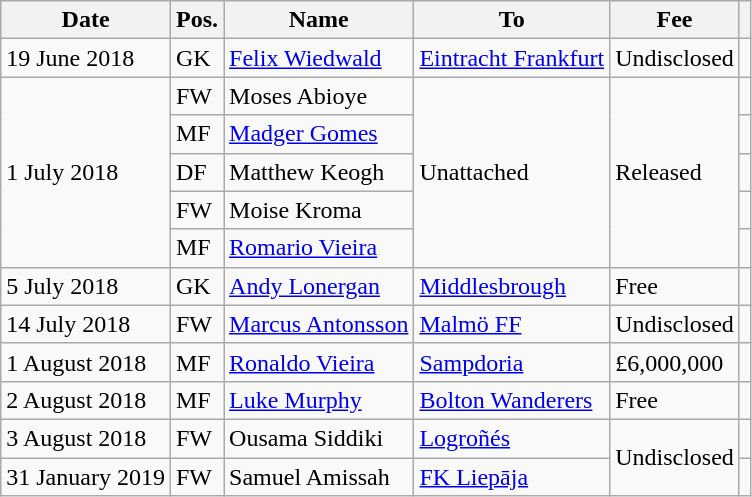<table class="wikitable">
<tr>
<th>Date</th>
<th>Pos.</th>
<th>Name</th>
<th>To</th>
<th>Fee</th>
<th></th>
</tr>
<tr>
<td>19 June 2018</td>
<td>GK</td>
<td> <a href='#'>Felix Wiedwald</a></td>
<td> <a href='#'>Eintracht Frankfurt</a></td>
<td>Undisclosed</td>
<td></td>
</tr>
<tr>
<td rowspan="5">1 July 2018</td>
<td>FW</td>
<td> Moses Abioye</td>
<td rowspan="5">Unattached</td>
<td rowspan="5">Released</td>
<td></td>
</tr>
<tr>
<td>MF</td>
<td> <a href='#'>Madger Gomes</a></td>
<td></td>
</tr>
<tr>
<td>DF</td>
<td> Matthew Keogh</td>
<td></td>
</tr>
<tr>
<td>FW</td>
<td> Moise Kroma</td>
<td></td>
</tr>
<tr>
<td>MF</td>
<td> <a href='#'>Romario Vieira</a></td>
<td></td>
</tr>
<tr>
<td>5 July 2018</td>
<td>GK</td>
<td> <a href='#'>Andy Lonergan</a></td>
<td> <a href='#'>Middlesbrough</a></td>
<td>Free</td>
<td></td>
</tr>
<tr>
<td>14 July 2018</td>
<td>FW</td>
<td> <a href='#'>Marcus Antonsson</a></td>
<td><a href='#'>Malmö FF</a></td>
<td>Undisclosed</td>
<td></td>
</tr>
<tr>
<td>1 August 2018</td>
<td>MF</td>
<td> <a href='#'>Ronaldo Vieira</a></td>
<td> <a href='#'>Sampdoria</a></td>
<td>£6,000,000</td>
<td></td>
</tr>
<tr>
<td>2 August 2018</td>
<td>MF</td>
<td> <a href='#'>Luke Murphy</a></td>
<td> <a href='#'>Bolton Wanderers</a></td>
<td>Free</td>
<td></td>
</tr>
<tr>
<td>3 August 2018</td>
<td>FW</td>
<td> Ousama Siddiki</td>
<td> <a href='#'>Logroñés</a></td>
<td rowspan="5">Undisclosed</td>
<td></td>
</tr>
<tr>
<td>31 January 2019</td>
<td>FW</td>
<td> Samuel Amissah</td>
<td> <a href='#'>FK Liepāja</a></td>
<td></td>
</tr>
</table>
